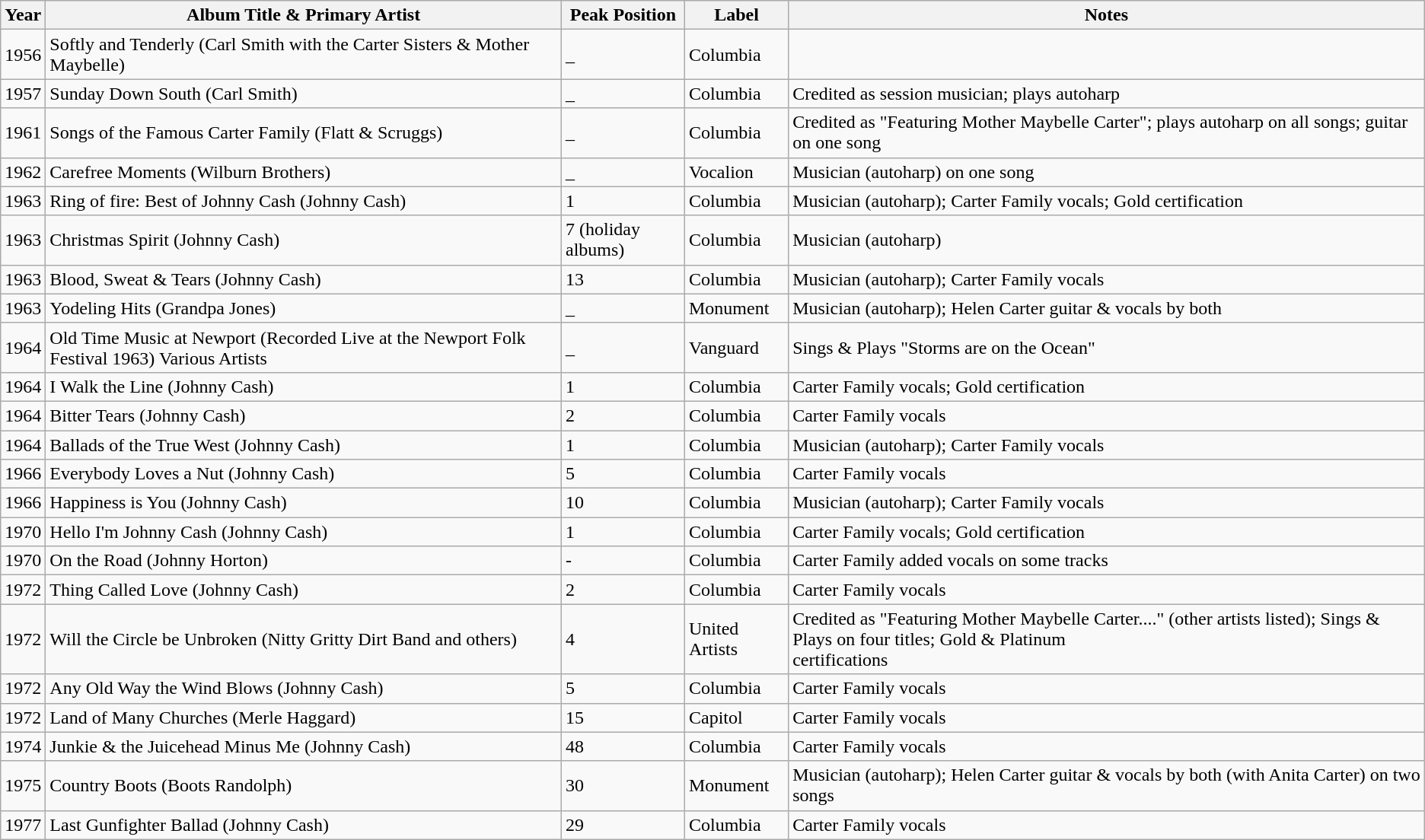<table class="wikitable">
<tr>
<th>Year</th>
<th>Album Title & Primary Artist</th>
<th>Peak Position</th>
<th>Label</th>
<th>Notes</th>
</tr>
<tr>
<td>1956</td>
<td>Softly and Tenderly (Carl Smith with the Carter Sisters & Mother Maybelle)</td>
<td>_</td>
<td>Columbia</td>
<td></td>
</tr>
<tr>
<td>1957</td>
<td>Sunday Down South (Carl Smith)</td>
<td>_</td>
<td>Columbia</td>
<td>Credited as session musician; plays autoharp</td>
</tr>
<tr>
<td>1961</td>
<td>Songs of the Famous Carter Family (Flatt & Scruggs)</td>
<td>_</td>
<td>Columbia</td>
<td>Credited as "Featuring Mother Maybelle Carter"; plays autoharp on all songs; guitar on one song</td>
</tr>
<tr>
<td>1962</td>
<td>Carefree Moments (Wilburn Brothers)</td>
<td>_</td>
<td>Vocalion</td>
<td>Musician (autoharp) on one song</td>
</tr>
<tr>
<td>1963</td>
<td>Ring of fire:  Best of Johnny Cash (Johnny Cash)</td>
<td>1</td>
<td>Columbia</td>
<td>Musician (autoharp); Carter Family vocals; Gold certification</td>
</tr>
<tr>
<td>1963</td>
<td>Christmas Spirit (Johnny Cash)</td>
<td>7 (holiday albums)</td>
<td>Columbia</td>
<td>Musician (autoharp)</td>
</tr>
<tr>
<td>1963</td>
<td>Blood, Sweat & Tears (Johnny Cash)</td>
<td>13</td>
<td>Columbia</td>
<td>Musician (autoharp); Carter Family vocals</td>
</tr>
<tr>
<td>1963</td>
<td>Yodeling Hits (Grandpa Jones)</td>
<td>_</td>
<td>Monument</td>
<td>Musician (autoharp); Helen Carter guitar & vocals by both</td>
</tr>
<tr>
<td>1964</td>
<td>Old Time Music at Newport (Recorded Live at the Newport Folk Festival 1963)  Various Artists</td>
<td>_</td>
<td>Vanguard</td>
<td>Sings & Plays "Storms are on the Ocean"</td>
</tr>
<tr>
<td>1964</td>
<td>I Walk the Line (Johnny Cash)</td>
<td>1</td>
<td>Columbia</td>
<td>Carter Family vocals; Gold certification</td>
</tr>
<tr>
<td>1964</td>
<td>Bitter Tears (Johnny Cash)</td>
<td>2</td>
<td>Columbia</td>
<td>Carter Family vocals</td>
</tr>
<tr>
<td>1964</td>
<td>Ballads of the True West (Johnny Cash)</td>
<td>1</td>
<td>Columbia</td>
<td>Musician (autoharp); Carter Family vocals</td>
</tr>
<tr>
<td>1966</td>
<td>Everybody Loves a Nut (Johnny Cash)</td>
<td>5</td>
<td>Columbia</td>
<td>Carter Family vocals</td>
</tr>
<tr>
<td>1966</td>
<td>Happiness is You (Johnny Cash)</td>
<td>10</td>
<td>Columbia</td>
<td>Musician (autoharp); Carter Family vocals</td>
</tr>
<tr>
<td>1970</td>
<td>Hello I'm Johnny Cash (Johnny Cash)</td>
<td>1</td>
<td>Columbia</td>
<td>Carter Family vocals; Gold certification</td>
</tr>
<tr>
<td>1970</td>
<td>On the Road (Johnny Horton)</td>
<td>-</td>
<td>Columbia</td>
<td>Carter Family added vocals on some tracks</td>
</tr>
<tr>
<td>1972</td>
<td>Thing Called Love (Johnny Cash)</td>
<td>2</td>
<td>Columbia</td>
<td>Carter Family vocals</td>
</tr>
<tr>
<td>1972</td>
<td>Will the Circle be Unbroken (Nitty Gritty Dirt Band and others)</td>
<td>4</td>
<td>United Artists</td>
<td>Credited as "Featuring Mother Maybelle Carter...." (other artists listed); Sings & Plays on four titles; Gold & Platinum<br>certifications</td>
</tr>
<tr>
<td>1972</td>
<td>Any Old Way the Wind Blows (Johnny Cash)</td>
<td>5</td>
<td>Columbia</td>
<td>Carter Family vocals</td>
</tr>
<tr>
<td>1972</td>
<td>Land of Many Churches (Merle Haggard)</td>
<td>15</td>
<td>Capitol</td>
<td>Carter Family vocals</td>
</tr>
<tr>
<td>1974</td>
<td>Junkie & the Juicehead Minus Me (Johnny Cash)</td>
<td>48</td>
<td>Columbia</td>
<td>Carter Family vocals</td>
</tr>
<tr>
<td>1975</td>
<td>Country Boots (Boots Randolph)</td>
<td>30</td>
<td>Monument</td>
<td>Musician (autoharp); Helen Carter guitar & vocals by both (with Anita Carter) on two songs</td>
</tr>
<tr>
<td>1977</td>
<td>Last Gunfighter Ballad (Johnny Cash)</td>
<td>29</td>
<td>Columbia</td>
<td>Carter Family vocals</td>
</tr>
</table>
